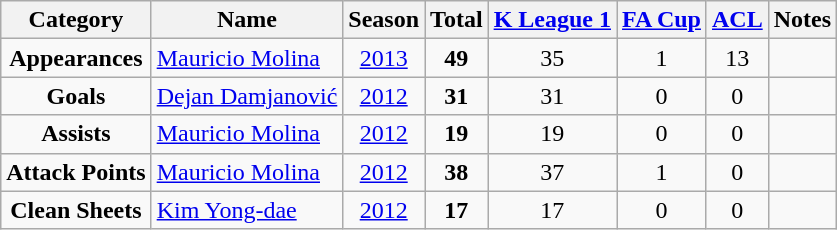<table class="wikitable sortable" style="text-align:center">
<tr>
<th>Category</th>
<th>Name</th>
<th>Season</th>
<th>Total</th>
<th><a href='#'>K League 1</a></th>
<th><a href='#'>FA Cup</a></th>
<th><a href='#'>ACL</a></th>
<th>Notes</th>
</tr>
<tr>
<td><strong>Appearances</strong></td>
<td align=left> <a href='#'>Mauricio Molina</a></td>
<td><a href='#'>2013</a></td>
<td><strong>49</strong></td>
<td>35</td>
<td>1</td>
<td>13</td>
<td></td>
</tr>
<tr>
<td><strong>Goals</strong></td>
<td align=left> <a href='#'>Dejan Damjanović</a></td>
<td><a href='#'>2012</a></td>
<td><strong>31</strong></td>
<td>31</td>
<td>0</td>
<td>0</td>
<td></td>
</tr>
<tr>
<td><strong>Assists</strong></td>
<td align=left> <a href='#'>Mauricio Molina</a></td>
<td><a href='#'>2012</a></td>
<td><strong>19</strong></td>
<td>19</td>
<td>0</td>
<td>0</td>
<td></td>
</tr>
<tr>
<td><strong>Attack Points</strong></td>
<td align=left> <a href='#'>Mauricio Molina</a></td>
<td><a href='#'>2012</a></td>
<td><strong>38</strong></td>
<td>37</td>
<td>1</td>
<td>0</td>
<td></td>
</tr>
<tr>
<td><strong>Clean Sheets</strong></td>
<td align=left> <a href='#'>Kim Yong-dae</a></td>
<td><a href='#'>2012</a></td>
<td><strong>17</strong></td>
<td>17</td>
<td>0</td>
<td>0</td>
<td></td>
</tr>
</table>
